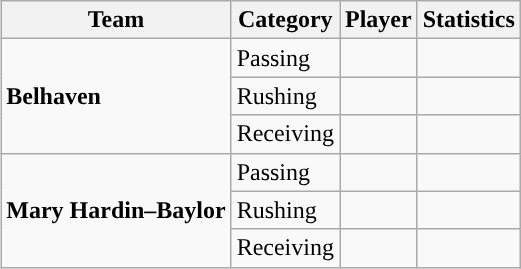<table class="wikitable" style="float: right;">
<tr>
<th>Team</th>
<th>Category</th>
<th>Player</th>
<th>Statistics</th>
</tr>
<tr>
<td rowspan=3><strong>Belhaven</strong></td>
<td>Passing</td>
<td></td>
<td></td>
</tr>
<tr>
<td>Rushing</td>
<td></td>
<td></td>
</tr>
<tr>
<td>Receiving</td>
<td></td>
<td></td>
</tr>
<tr>
<td rowspan=3><strong>Mary Hardin–Baylor</strong></td>
<td>Passing</td>
<td></td>
<td></td>
</tr>
<tr>
<td>Rushing</td>
<td></td>
<td></td>
</tr>
<tr>
<td>Receiving</td>
<td></td>
<td></td>
</tr>
</table>
